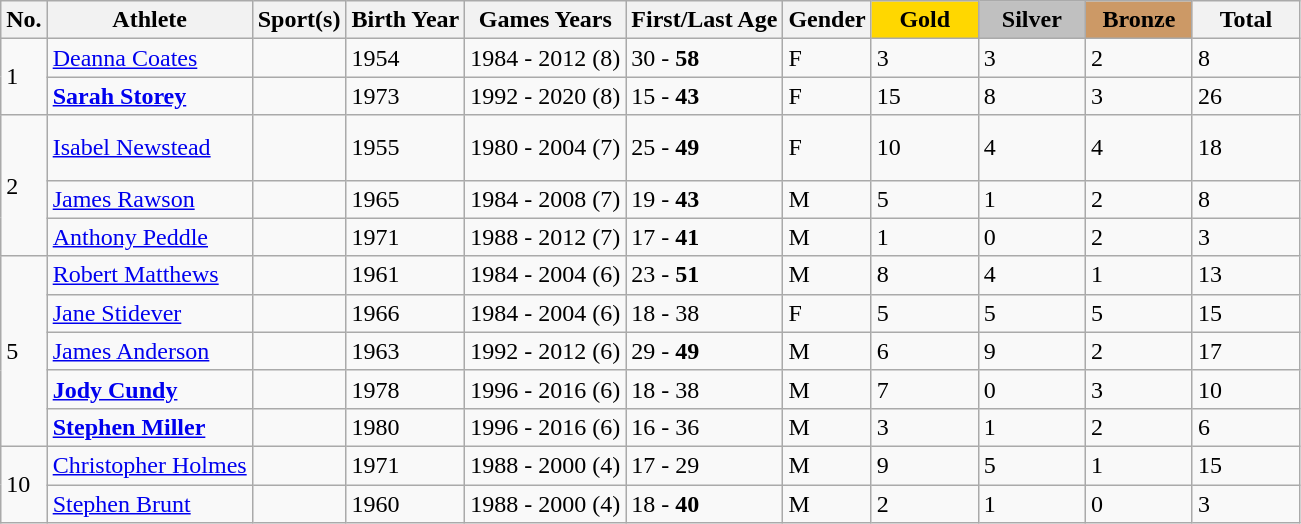<table class="wikitable sortable">
<tr>
<th>No.</th>
<th>Athlete</th>
<th>Sport(s)</th>
<th>Birth Year</th>
<th>Games Years</th>
<th>First/Last Age</th>
<th>Gender</th>
<th style="background:gold; width:4.0em; font-weight:bold;">Gold</th>
<th style="background:silver; width:4.0em; font-weight:bold;">Silver</th>
<th style="background:#c96; width:4.0em; font-weight:bold;">Bronze</th>
<th style="width:4.0em;">Total</th>
</tr>
<tr>
<td rowspan="2">1</td>
<td><a href='#'>Deanna Coates</a></td>
<td></td>
<td>1954</td>
<td>1984 - 2012 (8)</td>
<td>30 - <strong>58</strong></td>
<td>F</td>
<td>3</td>
<td>3</td>
<td>2</td>
<td>8</td>
</tr>
<tr>
<td><strong><a href='#'>Sarah Storey</a></strong></td>
<td><br></td>
<td>1973</td>
<td>1992 - 2020 (8)</td>
<td>15 - <strong>43</strong></td>
<td>F</td>
<td>15</td>
<td>8</td>
<td>3</td>
<td>26</td>
</tr>
<tr>
<td rowspan="3">2</td>
<td><a href='#'>Isabel Newstead</a></td>
<td><br><br></td>
<td>1955</td>
<td>1980 - 2004 (7)</td>
<td>25 - <strong>49</strong></td>
<td>F</td>
<td>10</td>
<td>4</td>
<td>4</td>
<td>18</td>
</tr>
<tr>
<td><a href='#'>James Rawson</a></td>
<td></td>
<td>1965</td>
<td>1984 - 2008 (7)</td>
<td>19 - <strong>43</strong></td>
<td>M</td>
<td>5</td>
<td>1</td>
<td>2</td>
<td>8</td>
</tr>
<tr>
<td><a href='#'>Anthony Peddle</a></td>
<td></td>
<td>1971</td>
<td>1988 - 2012 (7)</td>
<td>17 - <strong>41</strong></td>
<td>M</td>
<td>1</td>
<td>0</td>
<td>2</td>
<td>3</td>
</tr>
<tr>
<td rowspan="5">5</td>
<td><a href='#'>Robert Matthews</a></td>
<td></td>
<td>1961</td>
<td>1984 - 2004 (6)</td>
<td>23 - <strong>51</strong></td>
<td>M</td>
<td>8</td>
<td>4</td>
<td>1</td>
<td>13</td>
</tr>
<tr>
<td><a href='#'>Jane Stidever</a></td>
<td></td>
<td>1966</td>
<td>1984 - 2004 (6)</td>
<td>18 - 38</td>
<td>F</td>
<td>5</td>
<td>5</td>
<td>5</td>
<td>15</td>
</tr>
<tr>
<td><a href='#'>James Anderson</a></td>
<td></td>
<td>1963</td>
<td>1992 - 2012 (6)</td>
<td>29 - <strong>49</strong></td>
<td>M</td>
<td>6</td>
<td>9</td>
<td>2</td>
<td>17</td>
</tr>
<tr>
<td><strong><a href='#'>Jody Cundy</a></strong></td>
<td><br></td>
<td>1978</td>
<td>1996 - 2016 (6)</td>
<td>18 - 38</td>
<td>M</td>
<td>7</td>
<td>0</td>
<td>3</td>
<td>10</td>
</tr>
<tr>
<td><strong><a href='#'>Stephen Miller</a></strong></td>
<td></td>
<td>1980</td>
<td>1996 - 2016 (6)</td>
<td>16 - 36</td>
<td>M</td>
<td>3</td>
<td>1</td>
<td>2</td>
<td>6</td>
</tr>
<tr>
<td rowspan="2">10</td>
<td><a href='#'>Christopher Holmes</a></td>
<td></td>
<td>1971</td>
<td>1988 - 2000 (4)</td>
<td>17 - 29</td>
<td>M</td>
<td>9</td>
<td>5</td>
<td>1</td>
<td>15</td>
</tr>
<tr>
<td><a href='#'>Stephen Brunt</a></td>
<td></td>
<td>1960</td>
<td>1988 - 2000 (4)</td>
<td>18 - <strong>40</strong></td>
<td>M</td>
<td>2</td>
<td>1</td>
<td>0</td>
<td>3</td>
</tr>
</table>
